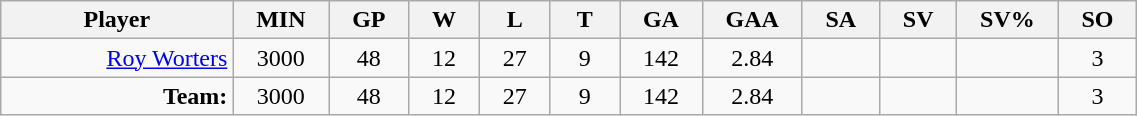<table class="wikitable sortable" width="60%">
<tr>
<th bgcolor="#DDDDFF" width="10%">Player</th>
<th width="3%" bgcolor="#DDDDFF">MIN</th>
<th width="3%" bgcolor="#DDDDFF">GP</th>
<th width="3%" bgcolor="#DDDDFF">W</th>
<th width="3%" bgcolor="#DDDDFF">L</th>
<th width="3%" bgcolor="#DDDDFF">T</th>
<th width="3%" bgcolor="#DDDDFF">GA</th>
<th width="3%" bgcolor="#DDDDFF">GAA</th>
<th width="3%" bgcolor="#DDDDFF">SA</th>
<th width="3%" bgcolor="#DDDDFF">SV</th>
<th width="3%" bgcolor="#DDDDFF">SV%</th>
<th width="3%" bgcolor="#DDDDFF">SO</th>
</tr>
<tr align="center">
<td align="right"><a href='#'>Roy Worters</a></td>
<td>3000</td>
<td>48</td>
<td>12</td>
<td>27</td>
<td>9</td>
<td>142</td>
<td>2.84</td>
<td></td>
<td></td>
<td></td>
<td>3</td>
</tr>
<tr align="center">
<td align="right"><strong>Team:</strong></td>
<td>3000</td>
<td>48</td>
<td>12</td>
<td>27</td>
<td>9</td>
<td>142</td>
<td>2.84</td>
<td></td>
<td></td>
<td></td>
<td>3</td>
</tr>
</table>
